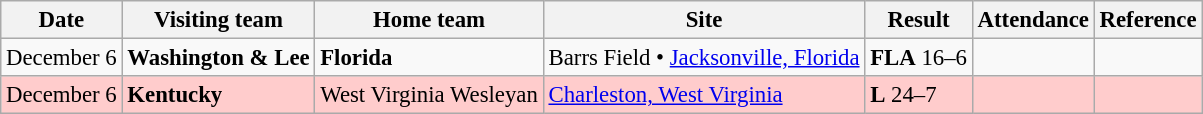<table class="wikitable" style="font-size:95%;">
<tr>
<th>Date</th>
<th>Visiting team</th>
<th>Home team</th>
<th>Site</th>
<th>Result</th>
<th>Attendance</th>
<th class="unsortable">Reference</th>
</tr>
<tr bgcolor=>
<td>December 6</td>
<td><strong>Washington & Lee</strong></td>
<td><strong>Florida</strong></td>
<td>Barrs Field • <a href='#'>Jacksonville, Florida</a></td>
<td><strong>FLA</strong> 16–6</td>
<td></td>
<td></td>
</tr>
<tr bgcolor=ffcccc>
<td>December 6</td>
<td><strong>Kentucky</strong></td>
<td>West Virginia Wesleyan</td>
<td><a href='#'>Charleston, West Virginia</a></td>
<td><strong>L</strong> 24–7</td>
<td></td>
<td></td>
</tr>
</table>
